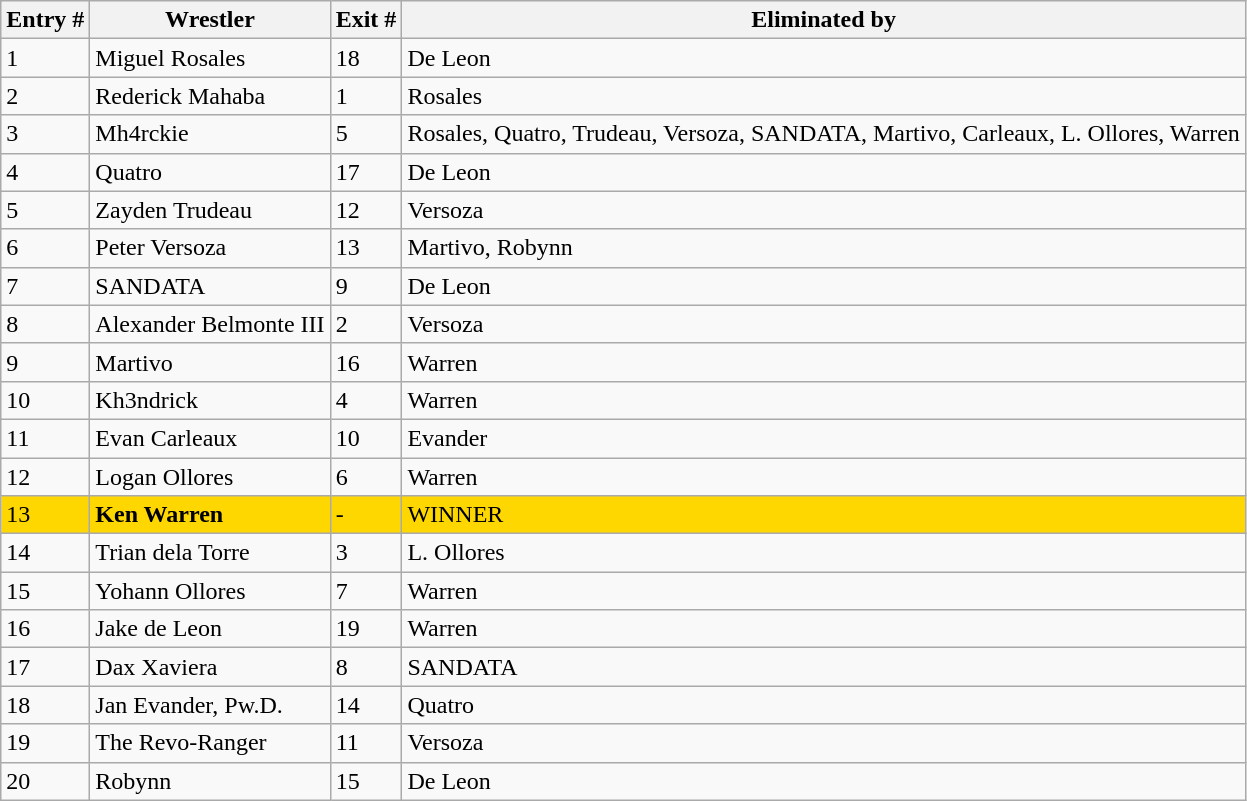<table class="wikitable sortable">
<tr>
<th>Entry #</th>
<th>Wrestler</th>
<th>Exit #</th>
<th>Eliminated by</th>
</tr>
<tr>
<td>1</td>
<td>Miguel Rosales</td>
<td>18</td>
<td>De Leon</td>
</tr>
<tr>
<td>2</td>
<td>Rederick Mahaba</td>
<td>1</td>
<td>Rosales</td>
</tr>
<tr>
<td>3</td>
<td>Mh4rckie</td>
<td>5</td>
<td>Rosales, Quatro, Trudeau, Versoza, SANDATA, Martivo, Carleaux, L. Ollores, Warren</td>
</tr>
<tr>
<td>4</td>
<td>Quatro</td>
<td>17</td>
<td>De Leon</td>
</tr>
<tr>
<td>5</td>
<td>Zayden Trudeau</td>
<td>12</td>
<td>Versoza</td>
</tr>
<tr>
<td>6</td>
<td>Peter Versoza</td>
<td>13</td>
<td>Martivo, Robynn</td>
</tr>
<tr>
<td>7</td>
<td>SANDATA</td>
<td>9</td>
<td>De Leon</td>
</tr>
<tr>
<td>8</td>
<td>Alexander Belmonte III</td>
<td>2</td>
<td>Versoza</td>
</tr>
<tr>
<td>9</td>
<td>Martivo</td>
<td>16</td>
<td>Warren</td>
</tr>
<tr>
<td>10</td>
<td>Kh3ndrick</td>
<td>4</td>
<td>Warren</td>
</tr>
<tr>
<td>11</td>
<td>Evan Carleaux</td>
<td>10</td>
<td>Evander</td>
</tr>
<tr>
<td>12</td>
<td>Logan Ollores</td>
<td>6</td>
<td>Warren</td>
</tr>
<tr style="background:gold;">
<td>13</td>
<td><strong>Ken Warren</strong></td>
<td>-</td>
<td>WINNER</td>
</tr>
<tr>
<td>14</td>
<td>Trian dela Torre</td>
<td>3</td>
<td>L. Ollores</td>
</tr>
<tr>
<td>15</td>
<td>Yohann Ollores</td>
<td>7</td>
<td>Warren</td>
</tr>
<tr>
<td>16</td>
<td>Jake de Leon</td>
<td>19</td>
<td>Warren</td>
</tr>
<tr>
<td>17</td>
<td>Dax Xaviera</td>
<td>8</td>
<td>SANDATA</td>
</tr>
<tr>
<td>18</td>
<td>Jan Evander, Pw.D.</td>
<td>14</td>
<td>Quatro</td>
</tr>
<tr>
<td>19</td>
<td>The Revo-Ranger</td>
<td>11</td>
<td>Versoza</td>
</tr>
<tr>
<td>20</td>
<td>Robynn</td>
<td>15</td>
<td>De Leon</td>
</tr>
</table>
